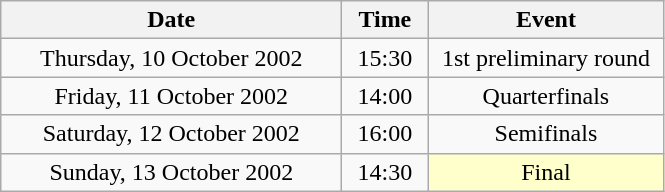<table class = "wikitable" style="text-align:center;">
<tr>
<th width=220>Date</th>
<th width=50>Time</th>
<th width=150>Event</th>
</tr>
<tr>
<td>Thursday, 10 October 2002</td>
<td>15:30</td>
<td>1st preliminary round</td>
</tr>
<tr>
<td>Friday, 11 October 2002</td>
<td>14:00</td>
<td>Quarterfinals</td>
</tr>
<tr>
<td>Saturday, 12 October 2002</td>
<td>16:00</td>
<td>Semifinals</td>
</tr>
<tr>
<td>Sunday, 13 October 2002</td>
<td>14:30</td>
<td bgcolor=ffffcc>Final</td>
</tr>
</table>
